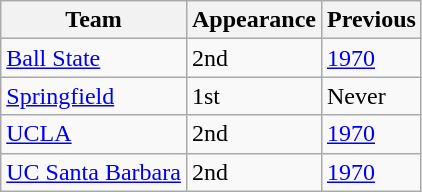<table class="wikitable sortable">
<tr>
<th>Team</th>
<th>Appearance</th>
<th>Previous</th>
</tr>
<tr>
<td><a href='#'>Ball State</a></td>
<td>2nd</td>
<td><a href='#'>1970</a></td>
</tr>
<tr>
<td><a href='#'>Springfield</a></td>
<td>1st</td>
<td>Never</td>
</tr>
<tr>
<td><a href='#'>UCLA</a></td>
<td>2nd</td>
<td><a href='#'>1970</a></td>
</tr>
<tr>
<td><a href='#'>UC Santa Barbara</a></td>
<td>2nd</td>
<td><a href='#'>1970</a></td>
</tr>
</table>
